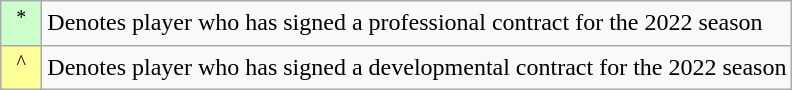<table class="wikitable">
<tr>
<td align="center" bgcolor="#CCFFCC" width="20"><sup>*</sup></td>
<td>Denotes player who has signed a professional contract for the 2022 season</td>
</tr>
<tr>
<td align="center" bgcolor="#FFFF99" width="20"><sup>^</sup></td>
<td>Denotes player who has signed a developmental contract for the 2022 season</td>
</tr>
</table>
